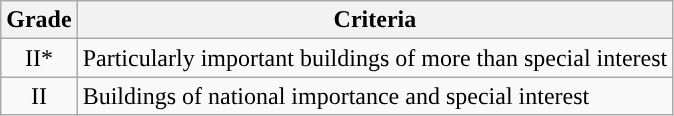<table class="wikitable">
<tr>
<th>Grade</th>
<th>Criteria</th>
</tr>
<tr>
<td align="center" >II*</td>
<td>Particularly important buildings of more than special interest</td>
</tr>
<tr>
<td align="center" >II</td>
<td>Buildings of national importance and special interest</td>
</tr>
</table>
